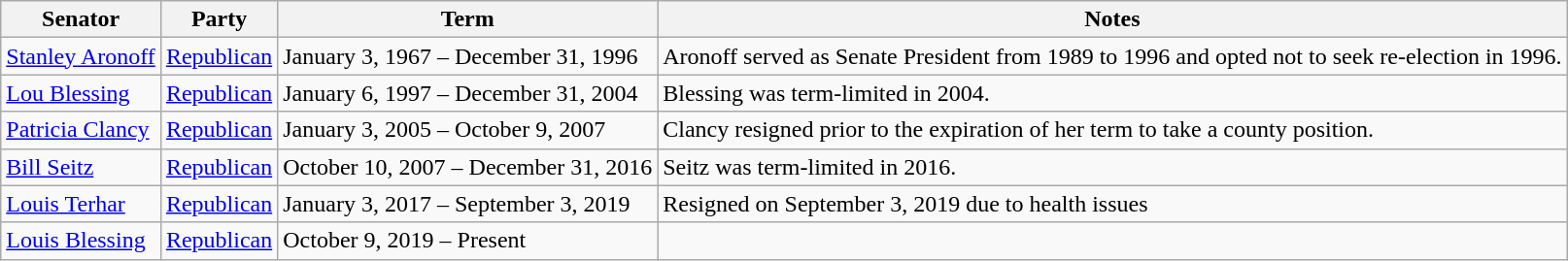<table class=wikitable>
<tr valign=bottom>
<th>Senator</th>
<th>Party</th>
<th>Term</th>
<th>Notes</th>
</tr>
<tr>
<td><a href='#'>Stanley Aronoff</a></td>
<td><a href='#'>Republican</a></td>
<td>January 3, 1967 – December 31, 1996</td>
<td>Aronoff served as Senate President from 1989 to 1996 and opted not to seek re-election in 1996.</td>
</tr>
<tr>
<td><a href='#'>Lou Blessing</a></td>
<td><a href='#'>Republican</a></td>
<td>January 6, 1997 – December 31, 2004</td>
<td>Blessing was term-limited in 2004.</td>
</tr>
<tr>
<td><a href='#'>Patricia Clancy</a></td>
<td><a href='#'>Republican</a></td>
<td>January 3, 2005 – October 9, 2007</td>
<td>Clancy resigned prior to the expiration of her term to take a county position.</td>
</tr>
<tr>
<td><a href='#'>Bill Seitz</a></td>
<td><a href='#'>Republican</a></td>
<td>October 10, 2007 – December 31, 2016</td>
<td>Seitz was term-limited in 2016.</td>
</tr>
<tr>
<td><a href='#'>Louis Terhar</a></td>
<td><a href='#'>Republican</a></td>
<td>January 3, 2017 – September 3, 2019</td>
<td>Resigned on September 3, 2019 due to health issues</td>
</tr>
<tr>
<td><a href='#'>Louis Blessing</a></td>
<td><a href='#'>Republican</a></td>
<td>October 9, 2019 – Present</td>
<td></td>
</tr>
</table>
